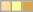<table class=wikitable style="font-size: 95%">
<tr>
<td bgcolor=ffdd99></td>
<td bgcolor=ffff99></td>
<td bgcolor=d9a53d></td>
</tr>
</table>
